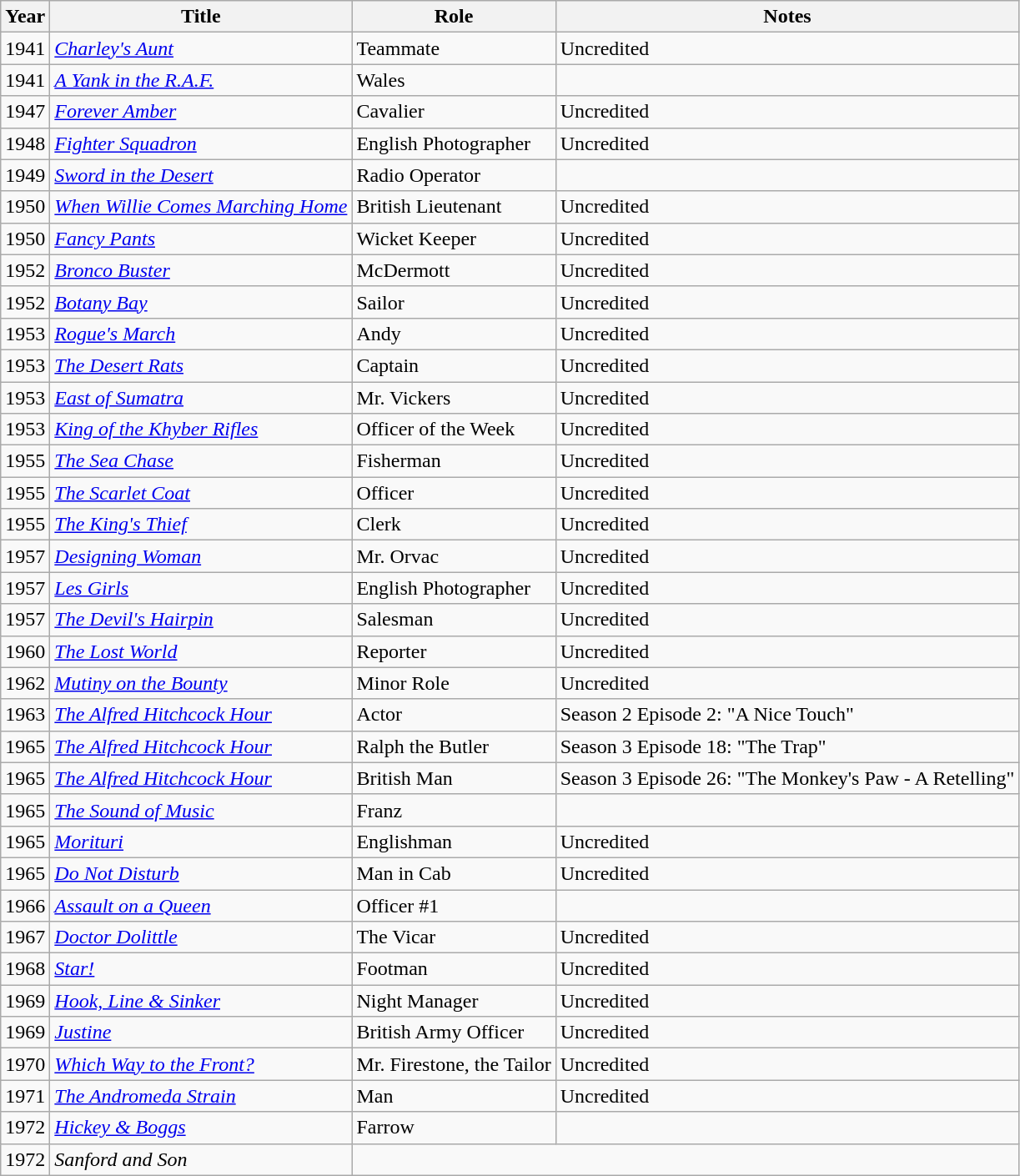<table class="wikitable">
<tr>
<th>Year</th>
<th>Title</th>
<th>Role</th>
<th>Notes</th>
</tr>
<tr>
<td>1941</td>
<td><em><a href='#'>Charley's Aunt</a></em></td>
<td>Teammate</td>
<td>Uncredited</td>
</tr>
<tr>
<td>1941</td>
<td><em><a href='#'>A Yank in the R.A.F.</a></em></td>
<td>Wales</td>
<td></td>
</tr>
<tr>
<td>1947</td>
<td><em><a href='#'>Forever Amber</a></em></td>
<td>Cavalier</td>
<td>Uncredited</td>
</tr>
<tr>
<td>1948</td>
<td><em><a href='#'>Fighter Squadron</a></em></td>
<td>English Photographer</td>
<td>Uncredited</td>
</tr>
<tr>
<td>1949</td>
<td><em><a href='#'>Sword in the Desert</a></em></td>
<td>Radio Operator</td>
<td></td>
</tr>
<tr>
<td>1950</td>
<td><em><a href='#'>When Willie Comes Marching Home</a></em></td>
<td>British Lieutenant</td>
<td>Uncredited</td>
</tr>
<tr>
<td>1950</td>
<td><em><a href='#'>Fancy Pants</a></em></td>
<td>Wicket Keeper</td>
<td>Uncredited</td>
</tr>
<tr>
<td>1952</td>
<td><em><a href='#'>Bronco Buster</a></em></td>
<td>McDermott</td>
<td>Uncredited</td>
</tr>
<tr>
<td>1952</td>
<td><em><a href='#'>Botany Bay</a></em></td>
<td>Sailor</td>
<td>Uncredited</td>
</tr>
<tr>
<td>1953</td>
<td><em><a href='#'>Rogue's March</a></em></td>
<td>Andy</td>
<td>Uncredited</td>
</tr>
<tr>
<td>1953</td>
<td><em><a href='#'>The Desert Rats</a></em></td>
<td>Captain</td>
<td>Uncredited</td>
</tr>
<tr>
<td>1953</td>
<td><em><a href='#'>East of Sumatra</a></em></td>
<td>Mr. Vickers</td>
<td>Uncredited</td>
</tr>
<tr>
<td>1953</td>
<td><em><a href='#'>King of the Khyber Rifles</a></em></td>
<td>Officer of the Week</td>
<td>Uncredited</td>
</tr>
<tr>
<td>1955</td>
<td><em><a href='#'>The Sea Chase</a></em></td>
<td>Fisherman</td>
<td>Uncredited</td>
</tr>
<tr>
<td>1955</td>
<td><em><a href='#'>The Scarlet Coat</a></em></td>
<td>Officer</td>
<td>Uncredited</td>
</tr>
<tr>
<td>1955</td>
<td><em><a href='#'>The King's Thief</a></em></td>
<td>Clerk</td>
<td>Uncredited</td>
</tr>
<tr>
<td>1957</td>
<td><em><a href='#'>Designing Woman</a></em></td>
<td>Mr. Orvac</td>
<td>Uncredited</td>
</tr>
<tr>
<td>1957</td>
<td><em><a href='#'>Les Girls</a></em></td>
<td>English Photographer</td>
<td>Uncredited</td>
</tr>
<tr>
<td>1957</td>
<td><em><a href='#'>The Devil's Hairpin</a></em></td>
<td>Salesman</td>
<td>Uncredited</td>
</tr>
<tr>
<td>1960</td>
<td><em><a href='#'>The Lost World</a></em></td>
<td>Reporter</td>
<td>Uncredited</td>
</tr>
<tr>
<td>1962</td>
<td><em><a href='#'>Mutiny on the Bounty</a></em></td>
<td>Minor Role</td>
<td>Uncredited</td>
</tr>
<tr>
<td>1963</td>
<td><em><a href='#'>The Alfred Hitchcock Hour</a></em></td>
<td>Actor</td>
<td>Season 2 Episode 2: "A Nice Touch"</td>
</tr>
<tr>
<td>1965</td>
<td><em><a href='#'>The Alfred Hitchcock Hour</a></em></td>
<td>Ralph the Butler</td>
<td>Season 3 Episode 18: "The Trap"</td>
</tr>
<tr>
<td>1965</td>
<td><em><a href='#'>The Alfred Hitchcock Hour</a></em></td>
<td>British Man</td>
<td>Season 3 Episode 26: "The Monkey's Paw - A Retelling"</td>
</tr>
<tr>
<td>1965</td>
<td><em><a href='#'>The Sound of Music</a></em></td>
<td>Franz</td>
<td></td>
</tr>
<tr>
<td>1965</td>
<td><em><a href='#'>Morituri</a></em></td>
<td>Englishman</td>
<td>Uncredited</td>
</tr>
<tr>
<td>1965</td>
<td><em><a href='#'>Do Not Disturb</a></em></td>
<td>Man in Cab</td>
<td>Uncredited</td>
</tr>
<tr>
<td>1966</td>
<td><em><a href='#'>Assault on a Queen</a></em></td>
<td>Officer #1</td>
<td></td>
</tr>
<tr>
<td>1967</td>
<td><em><a href='#'>Doctor Dolittle</a></em></td>
<td>The Vicar</td>
<td>Uncredited</td>
</tr>
<tr>
<td>1968</td>
<td><em><a href='#'>Star!</a></em></td>
<td>Footman</td>
<td>Uncredited</td>
</tr>
<tr>
<td>1969</td>
<td><em><a href='#'>Hook, Line & Sinker</a></em></td>
<td>Night Manager</td>
<td>Uncredited</td>
</tr>
<tr>
<td>1969</td>
<td><em><a href='#'>Justine</a></em></td>
<td>British Army Officer</td>
<td>Uncredited</td>
</tr>
<tr>
<td>1970</td>
<td><em><a href='#'>Which Way to the Front?</a></em></td>
<td>Mr. Firestone, the Tailor</td>
<td>Uncredited</td>
</tr>
<tr>
<td>1971</td>
<td><em><a href='#'>The Andromeda Strain</a></em></td>
<td>Man</td>
<td>Uncredited</td>
</tr>
<tr>
<td>1972</td>
<td><em><a href='#'>Hickey & Boggs</a></em></td>
<td>Farrow</td>
<td></td>
</tr>
<tr>
<td>1972</td>
<td><em>Sanford and Son</td>
</tr>
</table>
